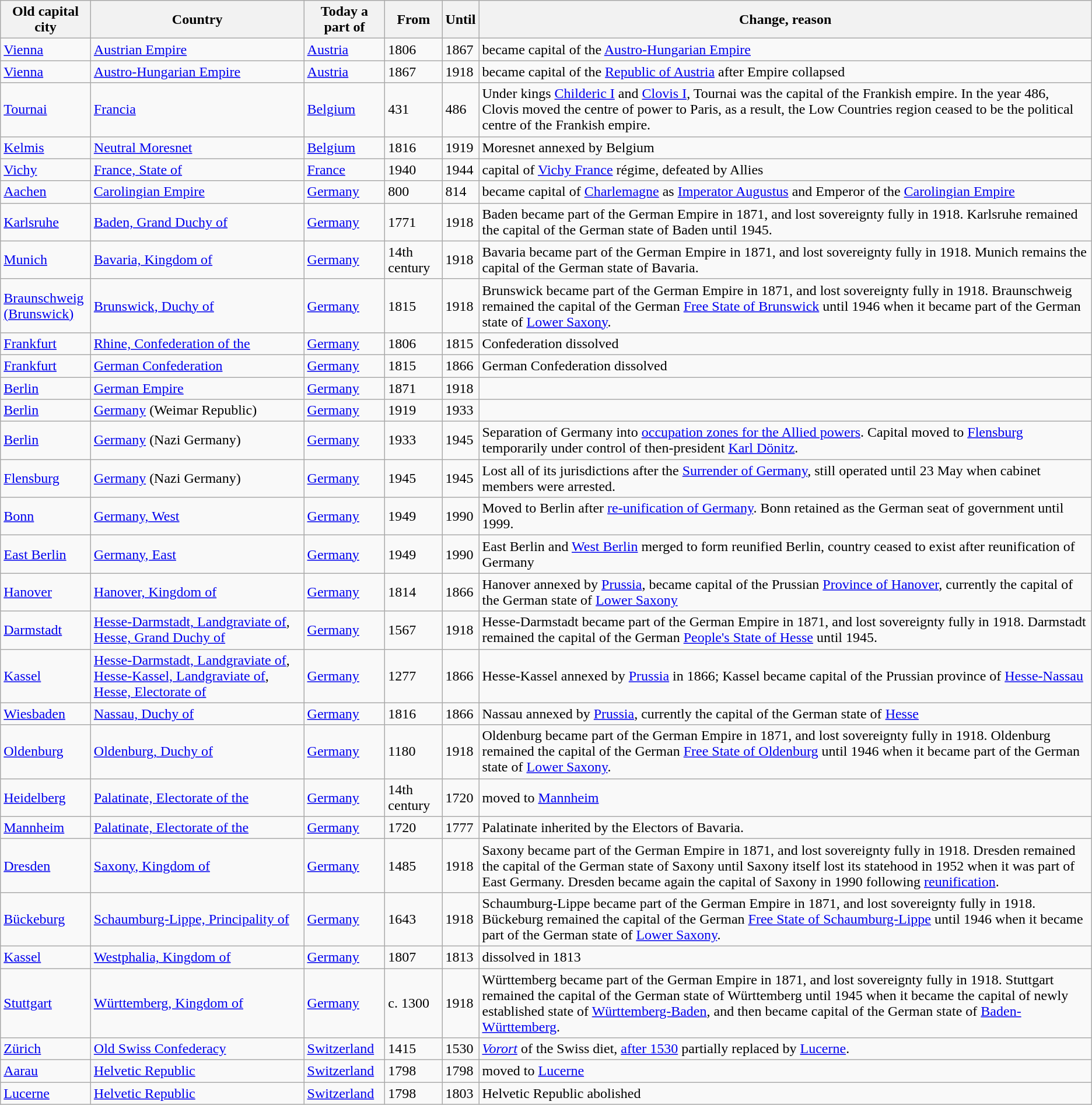<table class="wikitable sortable">
<tr>
<th>Old capital city</th>
<th>Country</th>
<th>Today a part of</th>
<th data-sort-type="number">From</th>
<th data-sort-type="number">Until</th>
<th>Change, reason</th>
</tr>
<tr>
<td><a href='#'>Vienna</a></td>
<td><a href='#'>Austrian Empire</a></td>
<td><a href='#'>Austria</a></td>
<td>1806</td>
<td>1867</td>
<td>became capital of the <a href='#'>Austro-Hungarian Empire</a></td>
</tr>
<tr>
<td><a href='#'>Vienna</a></td>
<td><a href='#'>Austro-Hungarian Empire</a></td>
<td><a href='#'>Austria</a></td>
<td>1867</td>
<td>1918</td>
<td>became capital of the <a href='#'>Republic of Austria</a> after Empire collapsed</td>
</tr>
<tr>
<td><a href='#'>Tournai</a></td>
<td><a href='#'>Francia</a></td>
<td><a href='#'>Belgium</a></td>
<td>431</td>
<td>486</td>
<td>Under kings <a href='#'>Childeric I</a> and <a href='#'>Clovis I</a>, Tournai was the capital of the Frankish empire. In the year 486, Clovis moved the centre of power to Paris, as a result, the Low Countries region ceased to be the political centre of the Frankish empire.</td>
</tr>
<tr>
<td><a href='#'>Kelmis</a></td>
<td><a href='#'>Neutral Moresnet</a></td>
<td><a href='#'>Belgium</a></td>
<td>1816</td>
<td>1919</td>
<td>Moresnet annexed by Belgium</td>
</tr>
<tr>
<td><a href='#'>Vichy</a></td>
<td><a href='#'>France, State of</a></td>
<td><a href='#'>France</a></td>
<td>1940</td>
<td>1944</td>
<td>capital of <a href='#'>Vichy France</a> régime, defeated by Allies</td>
</tr>
<tr>
<td><a href='#'>Aachen</a></td>
<td><a href='#'>Carolingian Empire</a></td>
<td><a href='#'>Germany</a></td>
<td>800</td>
<td>814</td>
<td>became capital of <a href='#'>Charlemagne</a> as <a href='#'>Imperator Augustus</a> and Emperor of the <a href='#'>Carolingian Empire</a></td>
</tr>
<tr>
<td><a href='#'>Karlsruhe</a></td>
<td><a href='#'>Baden, Grand Duchy of</a></td>
<td><a href='#'>Germany</a></td>
<td>1771</td>
<td>1918</td>
<td>Baden became part of the German Empire in 1871, and lost sovereignty fully in 1918. Karlsruhe remained the capital of the German state of Baden until 1945.</td>
</tr>
<tr>
<td><a href='#'>Munich</a></td>
<td><a href='#'>Bavaria, Kingdom of</a></td>
<td><a href='#'>Germany</a></td>
<td data-sort-value="1300">14th century</td>
<td>1918</td>
<td>Bavaria became part of the German Empire in 1871, and lost sovereignty fully in 1918. Munich remains the capital of the German state of Bavaria.</td>
</tr>
<tr>
<td><a href='#'>Braunschweig<br>(Brunswick)</a></td>
<td><a href='#'>Brunswick, Duchy of</a></td>
<td><a href='#'>Germany</a></td>
<td>1815</td>
<td>1918</td>
<td>Brunswick became part of the German Empire in 1871, and lost sovereignty fully in 1918. Braunschweig remained the capital of the German <a href='#'>Free State of Brunswick</a> until 1946 when it became part of the German state of <a href='#'>Lower Saxony</a>.</td>
</tr>
<tr>
<td><a href='#'>Frankfurt</a></td>
<td><a href='#'>Rhine, Confederation of the</a></td>
<td><a href='#'>Germany</a></td>
<td>1806</td>
<td>1815</td>
<td>Confederation dissolved</td>
</tr>
<tr>
<td><a href='#'>Frankfurt</a></td>
<td><a href='#'>German Confederation</a></td>
<td><a href='#'>Germany</a></td>
<td>1815</td>
<td>1866</td>
<td>German Confederation dissolved</td>
</tr>
<tr>
<td><a href='#'>Berlin</a></td>
<td><a href='#'>German Empire</a></td>
<td><a href='#'>Germany</a></td>
<td>1871</td>
<td>1918</td>
<td></td>
</tr>
<tr>
<td><a href='#'>Berlin</a></td>
<td><a href='#'>Germany</a> (Weimar Republic)</td>
<td><a href='#'>Germany</a></td>
<td>1919</td>
<td>1933</td>
<td></td>
</tr>
<tr>
<td><a href='#'>Berlin</a></td>
<td><a href='#'>Germany</a> (Nazi Germany)</td>
<td><a href='#'>Germany</a></td>
<td>1933</td>
<td>1945</td>
<td>Separation of Germany into <a href='#'>occupation zones for the Allied powers</a>. Capital moved to <a href='#'>Flensburg</a> temporarily under control of then-president <a href='#'>Karl Dönitz</a>.</td>
</tr>
<tr>
<td><a href='#'>Flensburg</a></td>
<td><a href='#'>Germany</a> (Nazi Germany)</td>
<td><a href='#'>Germany</a></td>
<td>1945</td>
<td>1945</td>
<td>Lost all of its jurisdictions after the <a href='#'>Surrender of Germany</a>, still operated until 23 May when cabinet members were arrested.</td>
</tr>
<tr>
<td><a href='#'>Bonn</a></td>
<td><a href='#'>Germany, West</a></td>
<td><a href='#'>Germany</a></td>
<td>1949</td>
<td>1990</td>
<td>Moved to Berlin after <a href='#'>re-unification of Germany</a>. Bonn retained as the German seat of government until 1999.</td>
</tr>
<tr>
<td><a href='#'>East Berlin</a></td>
<td><a href='#'>Germany, East</a></td>
<td><a href='#'>Germany</a></td>
<td>1949</td>
<td>1990</td>
<td>East Berlin and <a href='#'>West Berlin</a> merged to form reunified Berlin, country ceased to exist after reunification of Germany</td>
</tr>
<tr>
<td><a href='#'>Hanover</a></td>
<td><a href='#'>Hanover, Kingdom of</a></td>
<td><a href='#'>Germany</a></td>
<td>1814</td>
<td>1866</td>
<td>Hanover annexed by <a href='#'>Prussia</a>, became capital of the Prussian <a href='#'>Province of Hanover</a>, currently the capital of the German state of <a href='#'>Lower Saxony</a></td>
</tr>
<tr>
<td><a href='#'>Darmstadt</a></td>
<td><a href='#'>Hesse-Darmstadt, Landgraviate of</a>, <a href='#'>Hesse, Grand Duchy of</a></td>
<td><a href='#'>Germany</a></td>
<td>1567</td>
<td>1918</td>
<td>Hesse-Darmstadt became part of the German Empire in 1871, and lost sovereignty fully in 1918. Darmstadt remained the capital of the German <a href='#'>People's State of Hesse</a> until 1945.</td>
</tr>
<tr>
<td><a href='#'>Kassel</a></td>
<td><a href='#'>Hesse-Darmstadt, Landgraviate of</a>, <a href='#'>Hesse-Kassel, Landgraviate of</a>, <a href='#'>Hesse, Electorate of</a></td>
<td><a href='#'>Germany</a></td>
<td>1277</td>
<td>1866</td>
<td>Hesse-Kassel annexed by <a href='#'>Prussia</a> in 1866; Kassel became capital of the Prussian province of <a href='#'>Hesse-Nassau</a></td>
</tr>
<tr>
<td><a href='#'>Wiesbaden</a></td>
<td><a href='#'>Nassau, Duchy of</a></td>
<td><a href='#'>Germany</a></td>
<td>1816</td>
<td>1866</td>
<td>Nassau annexed by <a href='#'>Prussia</a>, currently the capital of the German state of <a href='#'>Hesse</a></td>
</tr>
<tr>
<td><a href='#'>Oldenburg</a></td>
<td><a href='#'>Oldenburg, Duchy of</a></td>
<td><a href='#'>Germany</a></td>
<td>1180</td>
<td>1918</td>
<td>Oldenburg became part of the German Empire in 1871, and lost sovereignty fully in 1918. Oldenburg remained the capital of the German <a href='#'>Free State of Oldenburg</a> until 1946 when it became part of the German state of <a href='#'>Lower Saxony</a>.</td>
</tr>
<tr>
<td><a href='#'>Heidelberg</a></td>
<td><a href='#'>Palatinate, Electorate of the</a></td>
<td><a href='#'>Germany</a></td>
<td data-sort-value="1300">14th century</td>
<td>1720</td>
<td>moved to <a href='#'>Mannheim</a></td>
</tr>
<tr>
<td><a href='#'>Mannheim</a></td>
<td><a href='#'>Palatinate, Electorate of the</a></td>
<td><a href='#'>Germany</a></td>
<td>1720</td>
<td>1777</td>
<td>Palatinate inherited by the Electors of Bavaria.</td>
</tr>
<tr>
<td><a href='#'>Dresden</a></td>
<td><a href='#'>Saxony, Kingdom of</a></td>
<td><a href='#'>Germany</a></td>
<td>1485</td>
<td>1918</td>
<td>Saxony became part of the German Empire in 1871, and lost sovereignty fully in 1918. Dresden remained the capital of the German state of Saxony until Saxony itself lost its statehood in 1952 when it was part of East Germany. Dresden became again the capital of Saxony in 1990 following <a href='#'>reunification</a>.</td>
</tr>
<tr>
<td><a href='#'>Bückeburg</a></td>
<td><a href='#'>Schaumburg-Lippe, Principality of</a></td>
<td><a href='#'>Germany</a></td>
<td>1643</td>
<td>1918</td>
<td>Schaumburg-Lippe became part of the German Empire in 1871, and lost sovereignty fully in 1918. Bückeburg remained the capital of the German <a href='#'>Free State of Schaumburg-Lippe</a> until 1946 when it became part of the German state of <a href='#'>Lower Saxony</a>.</td>
</tr>
<tr>
<td><a href='#'>Kassel</a></td>
<td><a href='#'>Westphalia, Kingdom of</a></td>
<td><a href='#'>Germany</a></td>
<td>1807</td>
<td>1813</td>
<td>dissolved in 1813</td>
</tr>
<tr>
<td><a href='#'>Stuttgart</a></td>
<td><a href='#'>Württemberg, Kingdom of</a></td>
<td><a href='#'>Germany</a></td>
<td data-sort-value="1300">c. 1300</td>
<td>1918</td>
<td>Württemberg became part of the German Empire in 1871, and lost sovereignty fully in 1918. Stuttgart remained the capital of the German state of Württemberg until 1945 when it became the capital of newly established state of <a href='#'>Württemberg-Baden</a>, and then became capital of the German state of <a href='#'>Baden-Württemberg</a>.</td>
</tr>
<tr>
<td><a href='#'>Zürich</a></td>
<td><a href='#'>Old Swiss Confederacy</a></td>
<td><a href='#'>Switzerland</a></td>
<td>1415</td>
<td>1530</td>
<td><em><a href='#'>Vorort</a></em> of the Swiss diet, <a href='#'>after 1530</a> partially replaced by <a href='#'>Lucerne</a>.</td>
</tr>
<tr>
<td><a href='#'>Aarau</a></td>
<td><a href='#'>Helvetic Republic</a></td>
<td><a href='#'>Switzerland</a></td>
<td>1798</td>
<td>1798</td>
<td>moved to <a href='#'>Lucerne</a></td>
</tr>
<tr>
<td><a href='#'>Lucerne</a></td>
<td><a href='#'>Helvetic Republic</a></td>
<td><a href='#'>Switzerland</a></td>
<td>1798</td>
<td>1803</td>
<td>Helvetic Republic abolished</td>
</tr>
</table>
